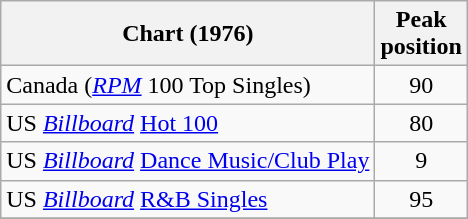<table class="wikitable sortable">
<tr>
<th>Chart (1976)</th>
<th>Peak<br>position</th>
</tr>
<tr>
<td>Canada (<em><a href='#'>RPM</a></em> 100 Top Singles)</td>
<td style="text-align:center;">90</td>
</tr>
<tr>
<td>US <em><a href='#'>Billboard</a></em> <a href='#'>Hot 100</a></td>
<td style="text-align:center;">80</td>
</tr>
<tr>
<td>US <em><a href='#'>Billboard</a></em> <a href='#'>Dance Music/Club Play</a></td>
<td style="text-align:center;">9</td>
</tr>
<tr>
<td>US <em><a href='#'>Billboard</a></em> <a href='#'>R&B Singles</a></td>
<td style="text-align:center;">95</td>
</tr>
<tr>
</tr>
</table>
